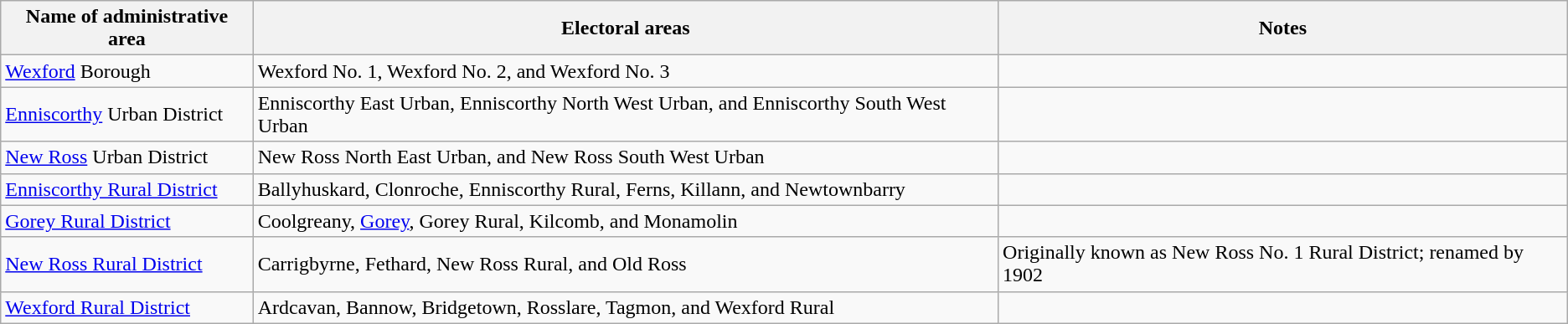<table class="wikitable">
<tr>
<th>Name of administrative area</th>
<th>Electoral areas</th>
<th>Notes</th>
</tr>
<tr>
<td><a href='#'>Wexford</a> Borough</td>
<td>Wexford No. 1, Wexford No. 2, and Wexford No. 3</td>
<td></td>
</tr>
<tr>
<td><a href='#'>Enniscorthy</a> Urban District</td>
<td>Enniscorthy East Urban, Enniscorthy North West Urban, and Enniscorthy South West Urban</td>
<td></td>
</tr>
<tr>
<td><a href='#'>New Ross</a> Urban District</td>
<td>New Ross North East Urban, and New Ross South West Urban</td>
<td></td>
</tr>
<tr>
<td><a href='#'>Enniscorthy Rural District</a></td>
<td>Ballyhuskard, Clonroche, Enniscorthy Rural, Ferns, Killann, and Newtownbarry</td>
<td></td>
</tr>
<tr>
<td><a href='#'>Gorey Rural District</a></td>
<td>Coolgreany, <a href='#'>Gorey</a>, Gorey Rural, Kilcomb, and Monamolin</td>
<td></td>
</tr>
<tr>
<td><a href='#'>New Ross Rural District</a></td>
<td>Carrigbyrne, Fethard, New Ross Rural, and Old Ross</td>
<td>Originally known as New Ross No. 1 Rural District; renamed by 1902</td>
</tr>
<tr>
<td><a href='#'>Wexford Rural District</a></td>
<td>Ardcavan, Bannow, Bridgetown, Rosslare, Tagmon, and Wexford Rural</td>
<td></td>
</tr>
</table>
